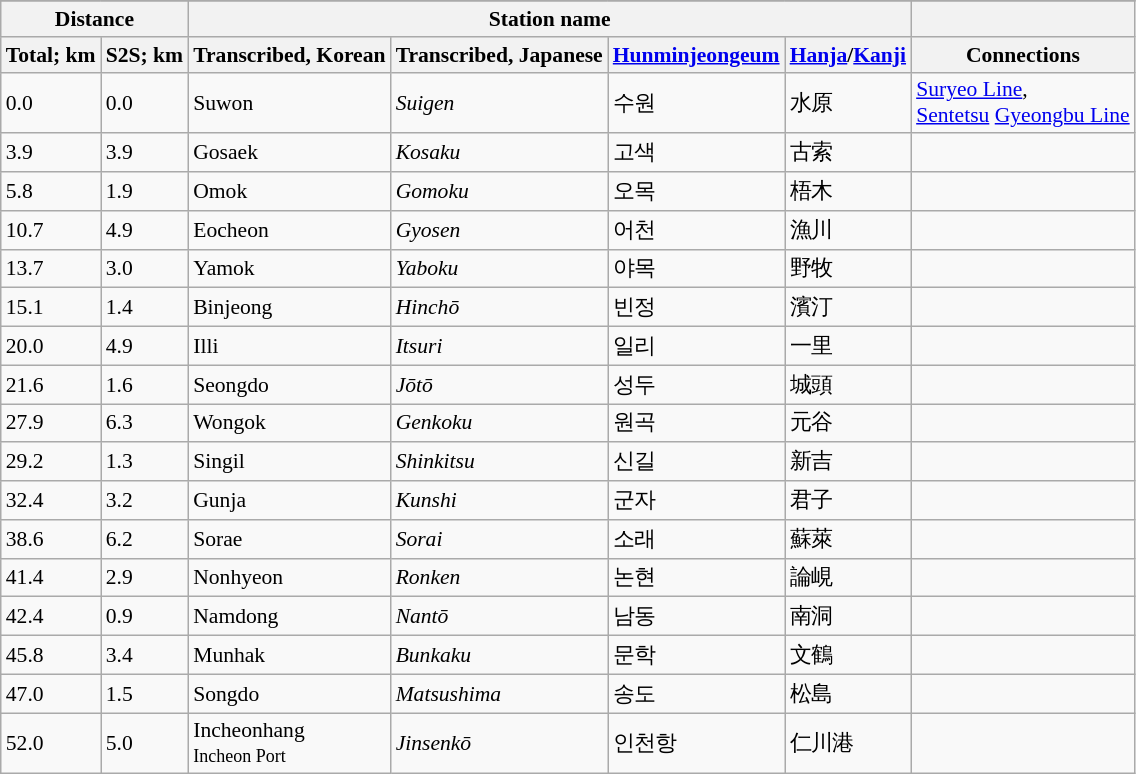<table class="wikitable" style="font-size:90%;">
<tr>
</tr>
<tr>
<th colspan="2">Distance</th>
<th colspan="4">Station name</th>
<th colspan="3"></th>
</tr>
<tr>
<th>Total; km</th>
<th>S2S; km</th>
<th>Transcribed, Korean</th>
<th>Transcribed, Japanese</th>
<th><a href='#'>Hunminjeongeum</a></th>
<th><a href='#'>Hanja</a>/<a href='#'>Kanji</a></th>
<th>Connections</th>
</tr>
<tr>
<td>0.0</td>
<td>0.0</td>
<td>Suwon</td>
<td><em>Suigen</em></td>
<td>수원</td>
<td>水原</td>
<td><a href='#'>Suryeo Line</a>,<br><a href='#'>Sentetsu</a> <a href='#'>Gyeongbu Line</a></td>
</tr>
<tr>
<td>3.9</td>
<td>3.9</td>
<td>Gosaek</td>
<td><em>Kosaku</em></td>
<td>고색</td>
<td>古索</td>
<td></td>
</tr>
<tr>
<td>5.8</td>
<td>1.9</td>
<td>Omok</td>
<td><em>Gomoku</em></td>
<td>오목</td>
<td>梧木</td>
<td></td>
</tr>
<tr>
<td>10.7</td>
<td>4.9</td>
<td>Eocheon</td>
<td><em>Gyosen</em></td>
<td>어천</td>
<td>漁川</td>
<td></td>
</tr>
<tr>
<td>13.7</td>
<td>3.0</td>
<td>Yamok</td>
<td><em>Yaboku</em></td>
<td>야목</td>
<td>野牧</td>
<td></td>
</tr>
<tr>
<td>15.1</td>
<td>1.4</td>
<td>Binjeong</td>
<td><em>Hinchō</em></td>
<td>빈정</td>
<td>濱汀</td>
<td></td>
</tr>
<tr>
<td>20.0</td>
<td>4.9</td>
<td>Illi</td>
<td><em>Itsuri</em></td>
<td>일리</td>
<td>一里</td>
<td></td>
</tr>
<tr>
<td>21.6</td>
<td>1.6</td>
<td>Seongdo</td>
<td><em>Jōtō</em></td>
<td>성두</td>
<td>城頭</td>
<td></td>
</tr>
<tr>
<td>27.9</td>
<td>6.3</td>
<td>Wongok</td>
<td><em>Genkoku</em></td>
<td>원곡</td>
<td>元谷</td>
<td></td>
</tr>
<tr>
<td>29.2</td>
<td>1.3</td>
<td>Singil</td>
<td><em>Shinkitsu</em></td>
<td>신길</td>
<td>新吉</td>
<td></td>
</tr>
<tr>
<td>32.4</td>
<td>3.2</td>
<td>Gunja</td>
<td><em>Kunshi</em></td>
<td>군자</td>
<td>君子</td>
<td></td>
</tr>
<tr>
<td>38.6</td>
<td>6.2</td>
<td>Sorae</td>
<td><em>Sorai</em></td>
<td>소래</td>
<td>蘇萊</td>
<td></td>
</tr>
<tr>
<td>41.4</td>
<td>2.9</td>
<td>Nonhyeon</td>
<td><em>Ronken</em></td>
<td>논현</td>
<td>論峴</td>
<td></td>
</tr>
<tr>
<td>42.4</td>
<td>0.9</td>
<td>Namdong</td>
<td><em>Nantō</em></td>
<td>남동</td>
<td>南洞</td>
<td></td>
</tr>
<tr>
<td>45.8</td>
<td>3.4</td>
<td>Munhak</td>
<td><em>Bunkaku</em></td>
<td>문학</td>
<td>文鶴</td>
<td></td>
</tr>
<tr>
<td>47.0</td>
<td>1.5</td>
<td>Songdo</td>
<td><em>Matsushima</em></td>
<td>송도</td>
<td>松島</td>
<td></td>
</tr>
<tr>
<td>52.0</td>
<td>5.0</td>
<td>Incheonhang<br><small>Incheon Port</small></td>
<td><em>Jinsenkō</em></td>
<td>인천항</td>
<td>仁川港</td>
<td></td>
</tr>
</table>
